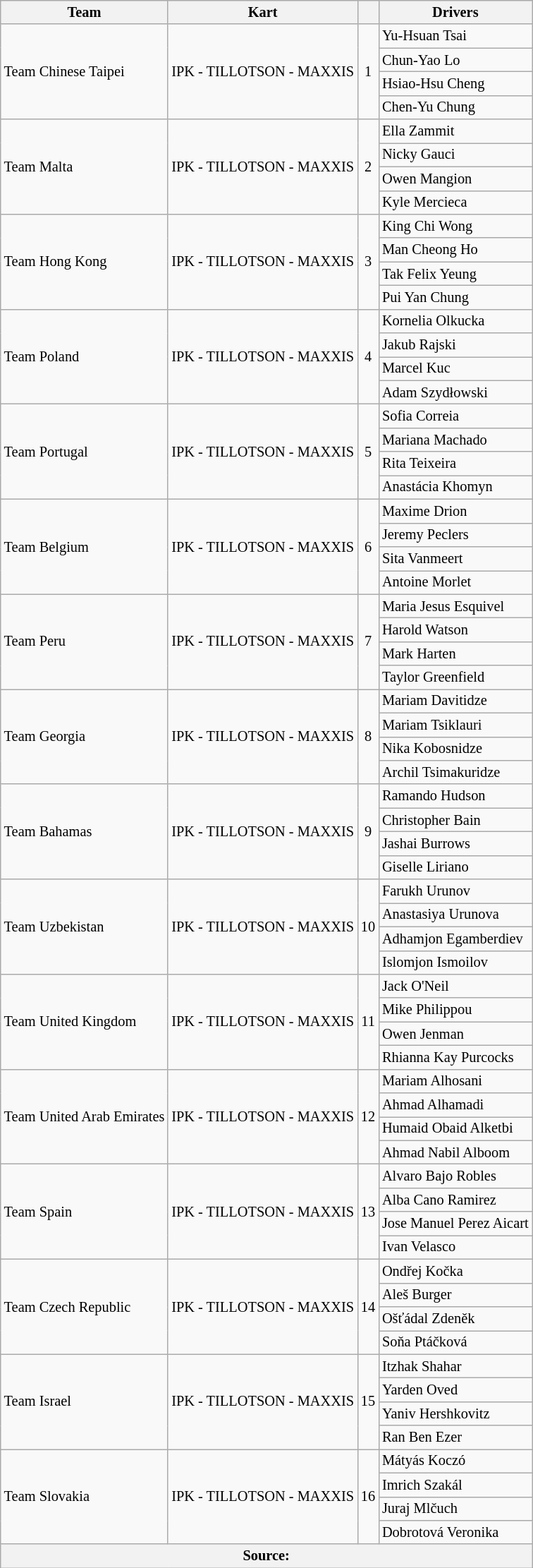<table class="wikitable" style="font-size: 85%;">
<tr>
<th>Team</th>
<th>Kart</th>
<th></th>
<th>Drivers</th>
</tr>
<tr>
<td rowspan="4"> Team Chinese Taipei</td>
<td rowspan="4">IPK - TILLOTSON - MAXXIS</td>
<td rowspan="4" align="center">1</td>
<td>Yu-Hsuan Tsai</td>
</tr>
<tr>
<td>Chun-Yao Lo</td>
</tr>
<tr>
<td>Hsiao-Hsu Cheng</td>
</tr>
<tr>
<td>Chen-Yu Chung</td>
</tr>
<tr>
<td rowspan="4"> Team Malta</td>
<td rowspan="4">IPK - TILLOTSON - MAXXIS</td>
<td rowspan="4" align="center">2</td>
<td>Ella Zammit</td>
</tr>
<tr>
<td>Nicky Gauci</td>
</tr>
<tr>
<td>Owen Mangion</td>
</tr>
<tr>
<td>Kyle Mercieca</td>
</tr>
<tr>
<td rowspan="4"> Team Hong Kong</td>
<td rowspan="4">IPK - TILLOTSON - MAXXIS</td>
<td rowspan="4" align="center">3</td>
<td>King Chi Wong</td>
</tr>
<tr>
<td>Man Cheong Ho</td>
</tr>
<tr>
<td>Tak Felix Yeung</td>
</tr>
<tr>
<td>Pui Yan Chung</td>
</tr>
<tr>
<td rowspan="4"> Team Poland</td>
<td rowspan="4">IPK - TILLOTSON - MAXXIS</td>
<td rowspan="4" align="center">4</td>
<td>Kornelia Olkucka</td>
</tr>
<tr>
<td>Jakub Rajski</td>
</tr>
<tr>
<td>Marcel Kuc</td>
</tr>
<tr>
<td>Adam Szydłowski</td>
</tr>
<tr>
<td rowspan="4"> Team Portugal</td>
<td rowspan="4">IPK - TILLOTSON - MAXXIS</td>
<td rowspan="4" align="center">5</td>
<td>Sofia Correia</td>
</tr>
<tr>
<td>Mariana Machado</td>
</tr>
<tr>
<td>Rita Teixeira</td>
</tr>
<tr>
<td>Anastácia Khomyn</td>
</tr>
<tr>
<td rowspan="4"> Team Belgium</td>
<td rowspan="4">IPK - TILLOTSON - MAXXIS</td>
<td rowspan="4" align="center">6</td>
<td>Maxime Drion</td>
</tr>
<tr>
<td>Jeremy Peclers</td>
</tr>
<tr>
<td>Sita Vanmeert</td>
</tr>
<tr>
<td>Antoine Morlet</td>
</tr>
<tr>
<td rowspan="4"> Team Peru</td>
<td rowspan="4">IPK - TILLOTSON - MAXXIS</td>
<td rowspan="4" align="center">7</td>
<td>Maria Jesus Esquivel</td>
</tr>
<tr>
<td>Harold Watson</td>
</tr>
<tr>
<td>Mark Harten</td>
</tr>
<tr>
<td>Taylor Greenfield</td>
</tr>
<tr>
<td rowspan="4"> Team Georgia</td>
<td rowspan="4">IPK - TILLOTSON - MAXXIS</td>
<td rowspan="4" align="center">8</td>
<td>Mariam Davitidze</td>
</tr>
<tr>
<td>Mariam Tsiklauri</td>
</tr>
<tr>
<td>Nika Kobosnidze</td>
</tr>
<tr>
<td>Archil Tsimakuridze</td>
</tr>
<tr>
<td rowspan="4"> Team Bahamas</td>
<td rowspan="4">IPK - TILLOTSON - MAXXIS</td>
<td rowspan="4" align="center">9</td>
<td>Ramando Hudson</td>
</tr>
<tr>
<td>Christopher Bain</td>
</tr>
<tr>
<td>Jashai Burrows</td>
</tr>
<tr>
<td>Giselle Liriano</td>
</tr>
<tr>
<td rowspan="4"> Team Uzbekistan</td>
<td rowspan="4">IPK - TILLOTSON - MAXXIS</td>
<td rowspan="4" align="center">10</td>
<td>Farukh Urunov</td>
</tr>
<tr>
<td>Anastasiya Urunova</td>
</tr>
<tr>
<td>Adhamjon Egamberdiev</td>
</tr>
<tr>
<td>Islomjon Ismoilov</td>
</tr>
<tr>
<td rowspan="4"> Team United Kingdom</td>
<td rowspan="4">IPK - TILLOTSON - MAXXIS</td>
<td rowspan="4" align="center">11</td>
<td>Jack O'Neil</td>
</tr>
<tr>
<td>Mike Philippou</td>
</tr>
<tr>
<td>Owen Jenman</td>
</tr>
<tr>
<td>Rhianna Kay Purcocks</td>
</tr>
<tr>
<td rowspan="4"> Team United Arab Emirates</td>
<td rowspan="4">IPK - TILLOTSON - MAXXIS</td>
<td rowspan="4" align="center">12</td>
<td>Mariam Alhosani</td>
</tr>
<tr>
<td>Ahmad Alhamadi</td>
</tr>
<tr>
<td>Humaid Obaid Alketbi</td>
</tr>
<tr>
<td>Ahmad Nabil Alboom</td>
</tr>
<tr>
<td rowspan="4"> Team Spain</td>
<td rowspan="4">IPK - TILLOTSON - MAXXIS</td>
<td rowspan="4" align="center">13</td>
<td>Alvaro Bajo Robles</td>
</tr>
<tr>
<td>Alba Cano Ramirez</td>
</tr>
<tr>
<td>Jose Manuel Perez Aicart</td>
</tr>
<tr>
<td>Ivan Velasco</td>
</tr>
<tr>
<td rowspan="4"> Team Czech Republic</td>
<td rowspan="4">IPK - TILLOTSON - MAXXIS</td>
<td rowspan="4" align="center">14</td>
<td>Ondřej Kočka</td>
</tr>
<tr>
<td>Aleš Burger</td>
</tr>
<tr>
<td>Ošťádal Zdeněk</td>
</tr>
<tr>
<td>Soňa Ptáčková</td>
</tr>
<tr>
<td rowspan="4"> Team Israel</td>
<td rowspan="4">IPK - TILLOTSON - MAXXIS</td>
<td rowspan="4" align="center">15</td>
<td>Itzhak Shahar</td>
</tr>
<tr>
<td>Yarden Oved</td>
</tr>
<tr>
<td>Yaniv Hershkovitz</td>
</tr>
<tr>
<td>Ran Ben Ezer</td>
</tr>
<tr>
<td rowspan="4"> Team Slovakia</td>
<td rowspan="4">IPK - TILLOTSON - MAXXIS</td>
<td rowspan="4" align="center">16</td>
<td>Mátyás Koczó</td>
</tr>
<tr>
<td>Imrich Szakál</td>
</tr>
<tr>
<td>Juraj Mlčuch</td>
</tr>
<tr>
<td>Dobrotová Veronika</td>
</tr>
<tr>
<th colspan=4>Source: </th>
</tr>
</table>
